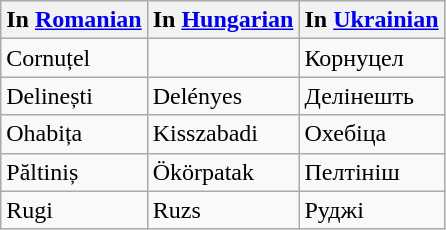<table class="wikitable">
<tr>
<th>In <a href='#'>Romanian</a></th>
<th>In <a href='#'>Hungarian</a></th>
<th>In <a href='#'>Ukrainian</a></th>
</tr>
<tr>
<td>Cornuțel</td>
<td></td>
<td>Корнуцел</td>
</tr>
<tr>
<td>Delinești</td>
<td>Delényes</td>
<td>Делінешть</td>
</tr>
<tr>
<td>Ohabița</td>
<td>Kisszabadi</td>
<td>Охебіца</td>
</tr>
<tr>
<td>Păltiniș</td>
<td>Ökörpatak</td>
<td>Пелтініш</td>
</tr>
<tr>
<td>Rugi</td>
<td>Ruzs</td>
<td>Руджі</td>
</tr>
</table>
